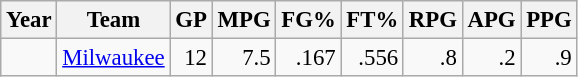<table class="wikitable sortable" style="font-size:95%; text-align:right;">
<tr>
<th>Year</th>
<th>Team</th>
<th>GP</th>
<th>MPG</th>
<th>FG%</th>
<th>FT%</th>
<th>RPG</th>
<th>APG</th>
<th>PPG</th>
</tr>
<tr>
<td style="text-align:left;"></td>
<td style="text-align:left;"><a href='#'>Milwaukee</a></td>
<td>12</td>
<td>7.5</td>
<td>.167</td>
<td>.556</td>
<td>.8</td>
<td>.2</td>
<td>.9</td>
</tr>
</table>
